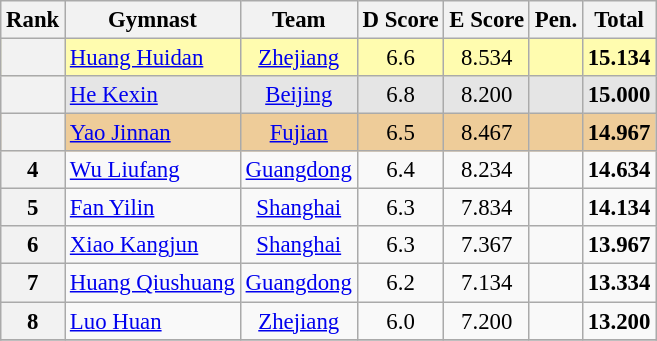<table class="wikitable sortable" style="text-align:center; font-size:95%">
<tr>
<th>Rank</th>
<th>Gymnast</th>
<th>Team</th>
<th>D Score</th>
<th>E Score</th>
<th>Pen.</th>
<th>Total</th>
</tr>
<tr bgcolor=fffcaf>
<th scope=row style="text-align:center"></th>
<td align=left><a href='#'>Huang Huidan</a></td>
<td><a href='#'>Zhejiang</a></td>
<td>6.6</td>
<td>8.534</td>
<td></td>
<td><strong>15.134</strong></td>
</tr>
<tr bgcolor=e5e5e5>
<th scope=row style="text-align:center"></th>
<td align=left><a href='#'>He Kexin</a></td>
<td><a href='#'>Beijing</a></td>
<td>6.8</td>
<td>8.200</td>
<td></td>
<td><strong>15.000</strong></td>
</tr>
<tr bgcolor=eecc99>
<th scope=row style="text-align:center"></th>
<td align=left><a href='#'>Yao Jinnan</a></td>
<td><a href='#'>Fujian</a></td>
<td>6.5</td>
<td>8.467</td>
<td></td>
<td><strong>14.967</strong></td>
</tr>
<tr>
<th scope=row style="text-align:center">4</th>
<td align=left><a href='#'>Wu Liufang</a></td>
<td><a href='#'>Guangdong</a></td>
<td>6.4</td>
<td>8.234</td>
<td></td>
<td><strong>14.634</strong></td>
</tr>
<tr>
<th scope=row style="text-align:center">5</th>
<td align=left><a href='#'>Fan Yilin</a></td>
<td><a href='#'>Shanghai</a></td>
<td>6.3</td>
<td>7.834</td>
<td></td>
<td><strong>14.134</strong></td>
</tr>
<tr>
<th scope=row style="text-align:center">6</th>
<td align=left><a href='#'>Xiao Kangjun</a></td>
<td><a href='#'>Shanghai</a></td>
<td>6.3</td>
<td>7.367</td>
<td></td>
<td><strong>13.967</strong></td>
</tr>
<tr>
<th scope=row style="text-align:center">7</th>
<td align=left><a href='#'>Huang Qiushuang</a></td>
<td><a href='#'>Guangdong</a></td>
<td>6.2</td>
<td>7.134</td>
<td></td>
<td><strong>13.334</strong></td>
</tr>
<tr>
<th scope=row style="text-align:center">8</th>
<td align=left><a href='#'>Luo Huan</a></td>
<td><a href='#'>Zhejiang</a></td>
<td>6.0</td>
<td>7.200</td>
<td></td>
<td><strong>13.200</strong></td>
</tr>
<tr>
</tr>
</table>
